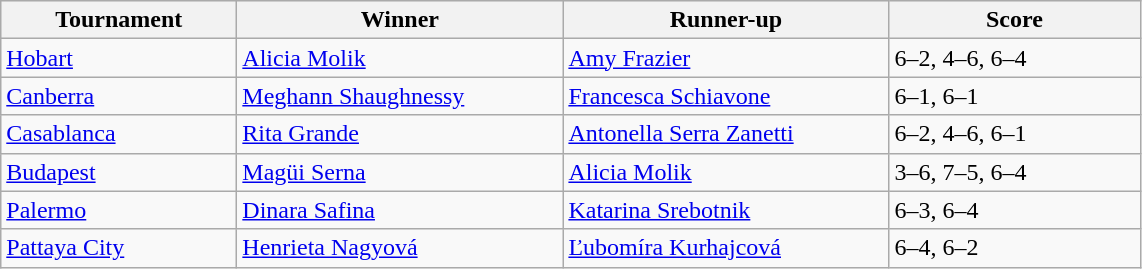<table class="wikitable">
<tr style="background:#efefef;">
<th style="width:150px;">Tournament</th>
<th style="width:210px;">Winner</th>
<th style="width:210px;">Runner-up</th>
<th style="width:160px;">Score</th>
</tr>
<tr>
<td><a href='#'>Hobart</a></td>
<td> <a href='#'>Alicia Molik</a></td>
<td> <a href='#'>Amy Frazier</a></td>
<td>6–2, 4–6, 6–4</td>
</tr>
<tr>
<td><a href='#'>Canberra</a></td>
<td> <a href='#'>Meghann Shaughnessy</a></td>
<td> <a href='#'>Francesca Schiavone</a></td>
<td>6–1, 6–1</td>
</tr>
<tr>
<td><a href='#'>Casablanca</a></td>
<td> <a href='#'>Rita Grande</a></td>
<td> <a href='#'>Antonella Serra Zanetti</a></td>
<td>6–2, 4–6, 6–1</td>
</tr>
<tr>
<td><a href='#'>Budapest</a></td>
<td> <a href='#'>Magüi Serna</a></td>
<td> <a href='#'>Alicia Molik</a></td>
<td>3–6, 7–5, 6–4</td>
</tr>
<tr>
<td><a href='#'>Palermo</a></td>
<td> <a href='#'>Dinara Safina</a></td>
<td> <a href='#'>Katarina Srebotnik</a></td>
<td>6–3, 6–4</td>
</tr>
<tr>
<td><a href='#'>Pattaya City</a></td>
<td> <a href='#'>Henrieta Nagyová</a></td>
<td> <a href='#'>Ľubomíra Kurhajcová</a></td>
<td>6–4, 6–2</td>
</tr>
</table>
